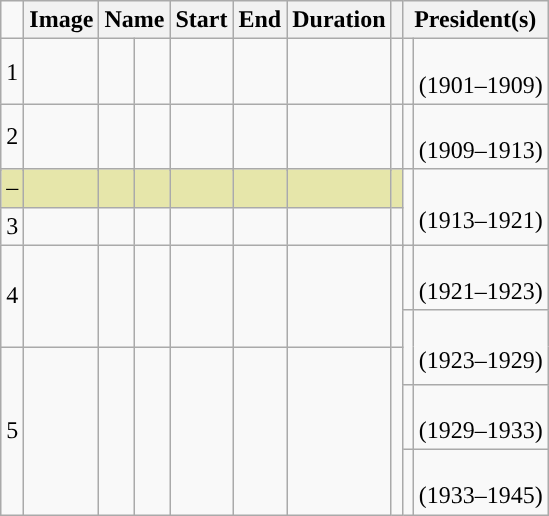<table class="wikitable sortable" style="text-align:center" width:100%border:1px #AAAAFF solid">
<tr>
<td></td>
<th class=unsortable>Image</th>
<th colspan=2>Name</th>
<th>Start</th>
<th>End</th>
<th>Duration</th>
<th class=unsortable></th>
<th colspan=2>President(s)</th>
</tr>
<tr>
<td rowspan=2>1</td>
<td rowspan=2></td>
<td rowspan=2 style="background: "></td>
<td rowspan=2></td>
<td rowspan=2></td>
<td rowspan=2></td>
<td rowspan=2></td>
<td rowspan=2></td>
<td style="background: "></td>
<td><br>(1901–1909)</td>
</tr>
<tr>
<td rowspan=2 style="background: "></td>
<td rowspan=2><br>(1909–1913)</td>
</tr>
<tr style="height: 25px;">
<td rowspan=2>2</td>
<td rowspan=2></td>
<td rowspan=2 style="background: "></td>
<td rowspan=2></td>
<td rowspan=2></td>
<td rowspan=2></td>
<td rowspan=2></td>
<td rowspan=2></td>
</tr>
<tr>
<td rowspan=3 style="background: "></td>
<td rowspan=3><br>(1913–1921)</td>
</tr>
<tr bgcolor="#e6e6aa">
<td>–</td>
<td></td>
<td style="background: "></td>
<td><br></td>
<td></td>
<td></td>
<td></td>
<td></td>
</tr>
<tr style="height: 25px;">
<td rowspan=2>3</td>
<td rowspan=2></td>
<td rowspan=2 style="background: "></td>
<td rowspan=2></td>
<td rowspan=2></td>
<td rowspan=2></td>
<td rowspan=2></td>
<td rowspan=2></td>
</tr>
<tr>
<td rowspan=2 style="background: "></td>
<td rowspan=2><br>(1921–1923)</td>
</tr>
<tr style="height: 25px;">
<td rowspan=2>4</td>
<td rowspan=2></td>
<td rowspan=2 style="background: "></td>
<td rowspan=2></td>
<td rowspan=2></td>
<td rowspan=2></td>
<td rowspan=2></td>
<td rowspan=2></td>
</tr>
<tr style="height: 25px;">
<td rowspan=2 style="background: "></td>
<td rowspan=2><br>(1923–1929)</td>
</tr>
<tr style="height: 25px;">
<td rowspan=3>5</td>
<td rowspan=3></td>
<td rowspan=3 style="background: "></td>
<td rowspan=3></td>
<td rowspan=3></td>
<td rowspan=3></td>
<td rowspan=3></td>
<td rowspan=3></td>
</tr>
<tr>
<td style="background: "></td>
<td><br>(1929–1933)</td>
</tr>
<tr>
<td style="background: "></td>
<td><br>(1933–1945)</td>
</tr>
</table>
